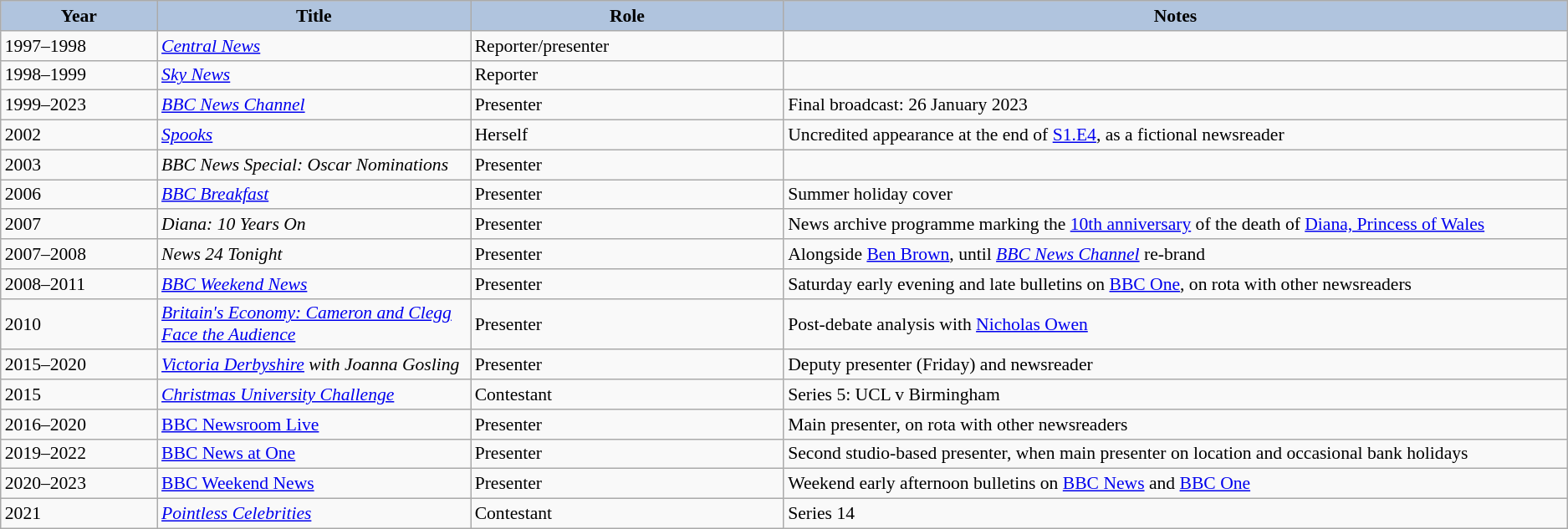<table class="wikitable" style="font-size:90%;">
<tr style="background:#ccc; text-align:center;">
<th style="background:#b0c4de; width:10%;">Year</th>
<th style="background:#b0c4de; width:20%;">Title</th>
<th style="background:#b0c4de; width:20%;">Role</th>
<th style="background:#b0c4de; width:50%;">Notes</th>
</tr>
<tr>
<td>1997–1998</td>
<td><em><a href='#'>Central News</a></em></td>
<td>Reporter/presenter</td>
<td></td>
</tr>
<tr>
<td>1998–1999</td>
<td><em><a href='#'>Sky News</a></em></td>
<td>Reporter</td>
<td></td>
</tr>
<tr>
<td>1999–2023</td>
<td><em><a href='#'>BBC News Channel</a></em></td>
<td>Presenter</td>
<td>Final broadcast: 26 January 2023</td>
</tr>
<tr>
<td>2002</td>
<td><em><a href='#'>Spooks</a></em></td>
<td>Herself</td>
<td>Uncredited appearance at the end of <a href='#'>S1.E4</a>, as a fictional newsreader</td>
</tr>
<tr>
<td>2003</td>
<td><em>BBC News Special: Oscar Nominations</em></td>
<td>Presenter</td>
<td></td>
</tr>
<tr>
<td>2006</td>
<td><em><a href='#'>BBC Breakfast</a></em></td>
<td>Presenter</td>
<td>Summer holiday cover</td>
</tr>
<tr>
<td>2007</td>
<td><em>Diana: 10 Years On</em></td>
<td>Presenter</td>
<td>News archive programme marking the <a href='#'>10th anniversary</a> of the death of <a href='#'>Diana, Princess of Wales</a></td>
</tr>
<tr>
<td>2007–2008</td>
<td><em>News 24 Tonight</em></td>
<td>Presenter</td>
<td>Alongside <a href='#'>Ben Brown</a>, until <em><a href='#'>BBC News Channel</a></em> re-brand</td>
</tr>
<tr>
<td>2008–2011</td>
<td><em><a href='#'>BBC Weekend News</a></em></td>
<td>Presenter</td>
<td>Saturday early evening and late bulletins on <a href='#'>BBC One</a>, on rota with other newsreaders</td>
</tr>
<tr>
<td>2010</td>
<td><em><a href='#'>Britain's Economy: Cameron and Clegg Face the Audience</a></em></td>
<td>Presenter</td>
<td>Post-debate analysis with <a href='#'>Nicholas Owen</a></td>
</tr>
<tr>
<td>2015–2020</td>
<td><em><a href='#'>Victoria Derbyshire</a> with Joanna Gosling</em></td>
<td>Presenter</td>
<td>Deputy presenter (Friday) and newsreader</td>
</tr>
<tr>
<td>2015</td>
<td><em><a href='#'>Christmas University Challenge</a></em></td>
<td>Contestant</td>
<td>Series 5: UCL v Birmingham</td>
</tr>
<tr>
<td>2016–2020</td>
<td><a href='#'>BBC Newsroom Live</a></td>
<td>Presenter</td>
<td>Main presenter, on rota with other newsreaders</td>
</tr>
<tr>
<td>2019–2022</td>
<td><a href='#'>BBC News at One</a></td>
<td>Presenter</td>
<td>Second studio-based presenter, when main presenter on location and occasional bank holidays</td>
</tr>
<tr>
<td>2020–2023</td>
<td><a href='#'>BBC Weekend News</a></td>
<td>Presenter</td>
<td>Weekend early afternoon bulletins on <a href='#'>BBC News</a> and <a href='#'>BBC One</a></td>
</tr>
<tr>
<td>2021</td>
<td><em><a href='#'>Pointless Celebrities</a></em></td>
<td>Contestant</td>
<td>Series 14</td>
</tr>
</table>
